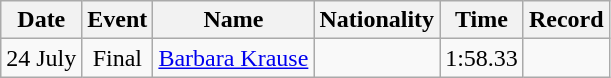<table class=wikitable style=text-align:center>
<tr>
<th>Date</th>
<th>Event</th>
<th>Name</th>
<th>Nationality</th>
<th>Time</th>
<th>Record</th>
</tr>
<tr>
<td>24 July</td>
<td>Final</td>
<td align=left><a href='#'>Barbara Krause</a></td>
<td align=left></td>
<td>1:58.33</td>
<td></td>
</tr>
</table>
